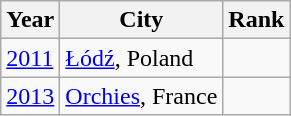<table class="sortable wikitable">
<tr>
<th>Year</th>
<th>City</th>
<th>Rank</th>
</tr>
<tr>
<td><a href='#'>2011</a></td>
<td><a href='#'>Łódź</a>, Poland</td>
<td></td>
</tr>
<tr>
<td><a href='#'>2013</a></td>
<td><a href='#'>Orchies</a>, France</td>
<td></td>
</tr>
</table>
